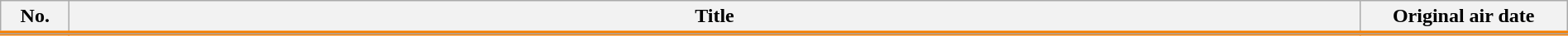<table class="wikitable" style="width:100%; margin:auto; background:#FFF;">
<tr style="border-bottom: 4px solid #F77F00;">
<th style="width:3em;">No.</th>
<th>Title</th>
<th style="width:10em;">Original air date</th>
</tr>
<tr>
</tr>
</table>
